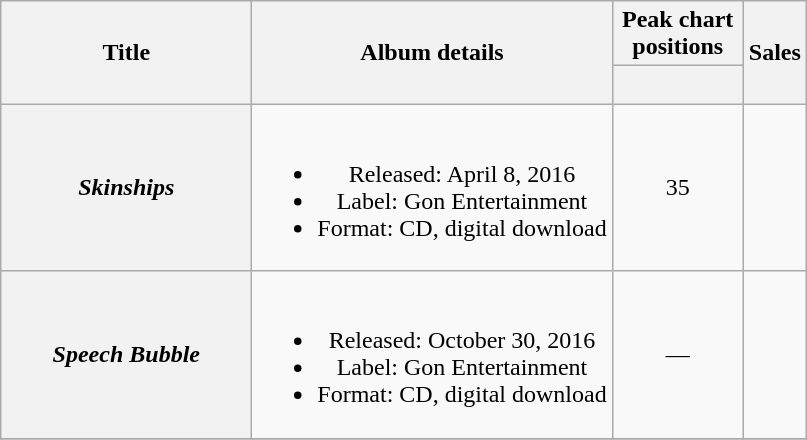<table class="wikitable plainrowheaders" style="text-align:center;">
<tr>
<th scope="col" rowspan="2" style="width:10em;">Title</th>
<th scope="col" rowspan="2">Album details</th>
<th scope="col" colspan="1" style="width:5em;">Peak chart positions</th>
<th scope="col" rowspan="2">Sales</th>
</tr>
<tr>
<th><br></th>
</tr>
<tr>
<th scope="row"><em>Skinships</em></th>
<td><br><ul><li>Released: April 8, 2016</li><li>Label: Gon Entertainment</li><li>Format: CD, digital download</li></ul></td>
<td>35</td>
<td></td>
</tr>
<tr>
<th scope="row"><em>Speech Bubble</em></th>
<td><br><ul><li>Released: October 30, 2016</li><li>Label: Gon Entertainment</li><li>Format: CD, digital download</li></ul></td>
<td>—</td>
<td></td>
</tr>
<tr>
</tr>
</table>
